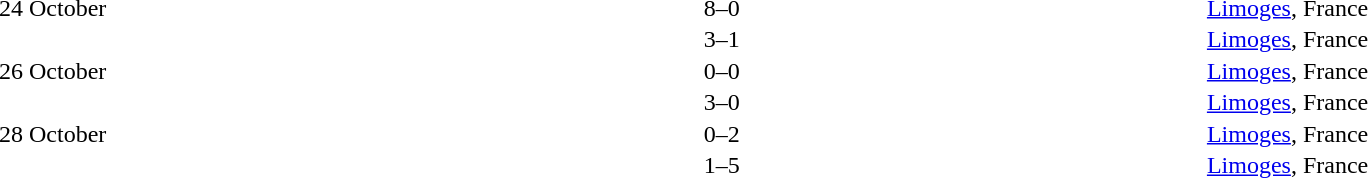<table cellspacing=1 width=85%>
<tr>
<th width=15%></th>
<th width=25%></th>
<th width=10%></th>
<th width=25%></th>
<th width=25%></th>
</tr>
<tr>
<td>24 October</td>
<td align=right></td>
<td align=center>8–0</td>
<td></td>
<td><a href='#'>Limoges</a>, France</td>
</tr>
<tr>
<td></td>
<td align=right></td>
<td align=center>3–1</td>
<td></td>
<td><a href='#'>Limoges</a>, France</td>
</tr>
<tr>
<td>26 October</td>
<td align=right></td>
<td align=center>0–0</td>
<td></td>
<td><a href='#'>Limoges</a>, France</td>
</tr>
<tr>
<td></td>
<td align=right></td>
<td align=center>3–0</td>
<td></td>
<td><a href='#'>Limoges</a>, France</td>
</tr>
<tr>
<td>28 October</td>
<td align=right></td>
<td align=center>0–2</td>
<td></td>
<td><a href='#'>Limoges</a>, France</td>
</tr>
<tr>
<td></td>
<td align=right></td>
<td align=center>1–5</td>
<td></td>
<td><a href='#'>Limoges</a>, France</td>
</tr>
</table>
